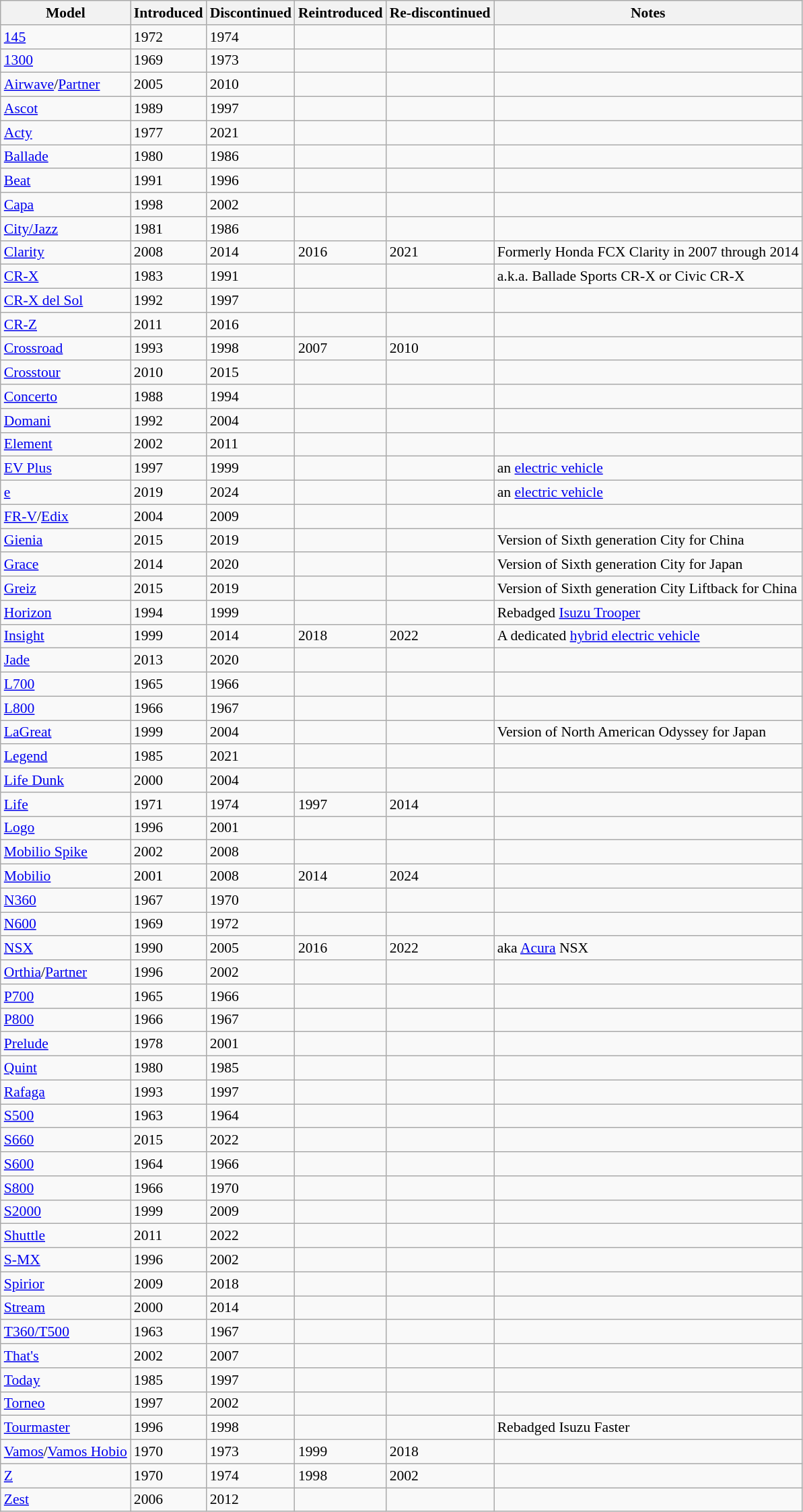<table class="wikitable sortable" style="font-size: 0.90em">
<tr>
<th scope="col">Model</th>
<th scope="col">Introduced</th>
<th scope="col">Discontinued</th>
<th scope="col">Reintroduced</th>
<th scope="col">Re-discontinued</th>
<th class="unsortable" scope="col">Notes</th>
</tr>
<tr>
<td><a href='#'>145</a></td>
<td>1972</td>
<td>1974</td>
<td></td>
<td></td>
<td></td>
</tr>
<tr>
<td><a href='#'>1300</a></td>
<td>1969</td>
<td>1973</td>
<td></td>
<td></td>
<td></td>
</tr>
<tr>
<td><a href='#'>Airwave</a>/<a href='#'>Partner</a></td>
<td>2005</td>
<td>2010</td>
<td></td>
<td></td>
<td></td>
</tr>
<tr>
<td><a href='#'>Ascot</a></td>
<td>1989</td>
<td>1997</td>
<td></td>
<td></td>
<td></td>
</tr>
<tr>
<td><a href='#'>Acty</a></td>
<td>1977</td>
<td>2021</td>
<td></td>
<td></td>
<td></td>
</tr>
<tr>
<td><a href='#'>Ballade</a></td>
<td>1980</td>
<td>1986</td>
<td></td>
<td></td>
<td></td>
</tr>
<tr>
<td><a href='#'>Beat</a></td>
<td>1991</td>
<td>1996</td>
<td></td>
<td></td>
<td></td>
</tr>
<tr>
<td><a href='#'>Capa</a></td>
<td>1998</td>
<td>2002</td>
<td></td>
<td></td>
<td></td>
</tr>
<tr>
<td><a href='#'>City/Jazz</a></td>
<td>1981</td>
<td>1986</td>
<td></td>
<td></td>
<td></td>
</tr>
<tr>
<td><a href='#'>Clarity</a></td>
<td>2008</td>
<td>2014</td>
<td>2016</td>
<td>2021</td>
<td>Formerly Honda FCX Clarity in 2007 through 2014</td>
</tr>
<tr>
<td><a href='#'>CR-X</a></td>
<td>1983</td>
<td>1991</td>
<td></td>
<td></td>
<td>a.k.a. Ballade Sports CR-X or Civic CR-X</td>
</tr>
<tr>
<td><a href='#'>CR-X del Sol</a></td>
<td>1992</td>
<td>1997</td>
<td></td>
<td></td>
<td></td>
</tr>
<tr>
<td><a href='#'>CR-Z</a></td>
<td>2011</td>
<td>2016</td>
<td></td>
<td></td>
<td></td>
</tr>
<tr>
<td><a href='#'>Crossroad</a></td>
<td>1993</td>
<td>1998</td>
<td>2007</td>
<td>2010</td>
<td></td>
</tr>
<tr>
<td><a href='#'>Crosstour</a></td>
<td>2010</td>
<td>2015</td>
<td></td>
<td></td>
<td></td>
</tr>
<tr>
<td><a href='#'>Concerto</a></td>
<td>1988</td>
<td>1994</td>
<td></td>
<td></td>
<td></td>
</tr>
<tr>
<td><a href='#'>Domani</a></td>
<td>1992</td>
<td>2004</td>
<td></td>
<td></td>
<td></td>
</tr>
<tr>
<td><a href='#'>Element</a></td>
<td>2002</td>
<td>2011</td>
<td></td>
<td></td>
<td></td>
</tr>
<tr>
<td><a href='#'>EV Plus</a></td>
<td>1997</td>
<td>1999</td>
<td></td>
<td></td>
<td>an <a href='#'>electric vehicle</a></td>
</tr>
<tr>
<td><a href='#'>e</a></td>
<td>2019</td>
<td>2024</td>
<td></td>
<td></td>
<td>an <a href='#'>electric vehicle</a></td>
</tr>
<tr>
<td><a href='#'>FR-V</a>/<a href='#'>Edix</a></td>
<td>2004</td>
<td>2009</td>
<td></td>
<td></td>
<td></td>
</tr>
<tr>
<td><a href='#'>Gienia</a></td>
<td>2015</td>
<td>2019</td>
<td></td>
<td></td>
<td>Version of Sixth generation City for China</td>
</tr>
<tr>
<td><a href='#'>Grace</a></td>
<td>2014</td>
<td>2020</td>
<td></td>
<td></td>
<td>Version of Sixth generation City for Japan</td>
</tr>
<tr>
<td><a href='#'>Greiz</a></td>
<td>2015</td>
<td>2019</td>
<td></td>
<td></td>
<td>Version of Sixth generation City Liftback for China</td>
</tr>
<tr>
<td><a href='#'>Horizon</a></td>
<td>1994</td>
<td>1999</td>
<td></td>
<td></td>
<td>Rebadged <a href='#'>Isuzu Trooper</a></td>
</tr>
<tr>
<td><a href='#'>Insight</a></td>
<td>1999</td>
<td>2014</td>
<td>2018</td>
<td>2022</td>
<td>A dedicated <a href='#'>hybrid electric vehicle</a></td>
</tr>
<tr>
<td><a href='#'>Jade</a></td>
<td>2013</td>
<td>2020</td>
<td></td>
<td></td>
<td></td>
</tr>
<tr>
<td><a href='#'>L700</a></td>
<td>1965</td>
<td>1966</td>
<td></td>
<td></td>
<td></td>
</tr>
<tr>
<td><a href='#'>L800</a></td>
<td>1966</td>
<td>1967</td>
<td></td>
<td></td>
<td></td>
</tr>
<tr>
<td><a href='#'>LaGreat</a></td>
<td>1999</td>
<td>2004</td>
<td></td>
<td></td>
<td>Version of North American Odyssey for Japan</td>
</tr>
<tr>
<td><a href='#'>Legend</a></td>
<td>1985</td>
<td>2021</td>
<td></td>
<td></td>
<td></td>
</tr>
<tr>
<td><a href='#'>Life Dunk</a></td>
<td>2000</td>
<td>2004</td>
<td></td>
<td></td>
<td></td>
</tr>
<tr>
<td><a href='#'>Life</a></td>
<td>1971</td>
<td>1974</td>
<td>1997</td>
<td>2014</td>
<td></td>
</tr>
<tr>
<td><a href='#'>Logo</a></td>
<td>1996</td>
<td>2001</td>
<td></td>
<td></td>
<td></td>
</tr>
<tr>
<td><a href='#'>Mobilio Spike</a></td>
<td>2002</td>
<td>2008</td>
<td></td>
<td></td>
<td></td>
</tr>
<tr>
<td><a href='#'>Mobilio</a></td>
<td>2001</td>
<td>2008</td>
<td>2014</td>
<td>2024</td>
<td></td>
</tr>
<tr>
<td><a href='#'>N360</a></td>
<td>1967</td>
<td>1970</td>
<td></td>
<td></td>
<td></td>
</tr>
<tr>
<td><a href='#'>N600</a></td>
<td>1969</td>
<td>1972</td>
<td></td>
<td></td>
<td></td>
</tr>
<tr>
<td><a href='#'>NSX</a></td>
<td>1990</td>
<td>2005</td>
<td>2016</td>
<td>2022</td>
<td>aka <a href='#'>Acura</a> NSX</td>
</tr>
<tr>
<td><a href='#'>Orthia</a>/<a href='#'>Partner</a></td>
<td>1996</td>
<td>2002</td>
<td></td>
<td></td>
<td></td>
</tr>
<tr>
<td><a href='#'>P700</a></td>
<td>1965</td>
<td>1966</td>
<td></td>
<td></td>
<td></td>
</tr>
<tr>
<td><a href='#'>P800</a></td>
<td>1966</td>
<td>1967</td>
<td></td>
<td></td>
<td></td>
</tr>
<tr>
<td><a href='#'>Prelude</a></td>
<td>1978</td>
<td>2001</td>
<td></td>
<td></td>
<td></td>
</tr>
<tr>
<td><a href='#'>Quint</a></td>
<td>1980</td>
<td>1985</td>
<td></td>
<td></td>
<td></td>
</tr>
<tr>
<td><a href='#'>Rafaga</a></td>
<td>1993</td>
<td>1997</td>
<td></td>
<td></td>
<td></td>
</tr>
<tr>
<td><a href='#'>S500</a></td>
<td>1963</td>
<td>1964</td>
<td></td>
<td></td>
<td></td>
</tr>
<tr>
<td><a href='#'>S660</a></td>
<td>2015</td>
<td>2022</td>
<td></td>
<td></td>
<td></td>
</tr>
<tr>
<td><a href='#'>S600</a></td>
<td>1964</td>
<td>1966</td>
<td></td>
<td></td>
<td></td>
</tr>
<tr>
<td><a href='#'>S800</a></td>
<td>1966</td>
<td>1970</td>
<td></td>
<td></td>
<td></td>
</tr>
<tr>
<td><a href='#'>S2000</a></td>
<td>1999</td>
<td>2009</td>
<td></td>
<td></td>
<td></td>
</tr>
<tr>
<td><a href='#'>Shuttle</a></td>
<td>2011</td>
<td>2022</td>
<td></td>
<td></td>
<td></td>
</tr>
<tr>
<td><a href='#'>S-MX</a></td>
<td>1996</td>
<td>2002</td>
<td></td>
<td></td>
<td></td>
</tr>
<tr>
<td><a href='#'>Spirior</a></td>
<td>2009</td>
<td>2018</td>
<td></td>
<td></td>
<td></td>
</tr>
<tr>
<td><a href='#'>Stream</a></td>
<td>2000</td>
<td>2014</td>
<td></td>
<td></td>
<td></td>
</tr>
<tr>
<td><a href='#'>T360/T500</a></td>
<td>1963</td>
<td>1967</td>
<td></td>
<td></td>
<td></td>
</tr>
<tr>
<td><a href='#'>That's</a></td>
<td>2002</td>
<td>2007</td>
<td></td>
<td></td>
<td></td>
</tr>
<tr>
<td><a href='#'>Today</a></td>
<td>1985</td>
<td>1997</td>
<td></td>
<td></td>
<td></td>
</tr>
<tr>
<td><a href='#'>Torneo</a></td>
<td>1997</td>
<td>2002</td>
<td></td>
<td></td>
<td></td>
</tr>
<tr>
<td><a href='#'>Tourmaster</a></td>
<td>1996</td>
<td>1998</td>
<td></td>
<td></td>
<td>Rebadged Isuzu Faster</td>
</tr>
<tr>
<td><a href='#'>Vamos</a>/<a href='#'>Vamos Hobio</a></td>
<td>1970</td>
<td>1973</td>
<td>1999</td>
<td>2018</td>
<td></td>
</tr>
<tr>
<td><a href='#'>Z</a></td>
<td>1970</td>
<td>1974</td>
<td>1998</td>
<td>2002</td>
<td></td>
</tr>
<tr>
<td><a href='#'>Zest</a></td>
<td>2006</td>
<td>2012</td>
<td></td>
<td></td>
<td></td>
</tr>
</table>
